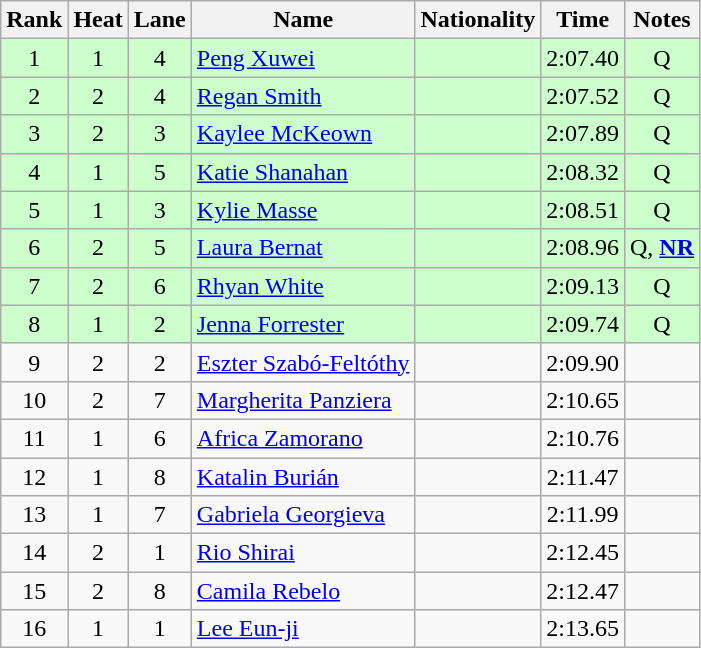<table class="wikitable sortable" style="text-align:center">
<tr>
<th>Rank</th>
<th>Heat</th>
<th>Lane</th>
<th>Name</th>
<th>Nationality</th>
<th>Time</th>
<th>Notes</th>
</tr>
<tr bgcolor=ccffcc>
<td>1</td>
<td>1</td>
<td>4</td>
<td align=left><a href='#'>Peng Xuwei</a></td>
<td align=left></td>
<td>2:07.40</td>
<td>Q</td>
</tr>
<tr bgcolor=ccffcc>
<td>2</td>
<td>2</td>
<td>4</td>
<td align=left><a href='#'>Regan Smith</a></td>
<td align=left></td>
<td>2:07.52</td>
<td>Q</td>
</tr>
<tr bgcolor=ccffcc>
<td>3</td>
<td>2</td>
<td>3</td>
<td align=left><a href='#'>Kaylee McKeown</a></td>
<td align=left></td>
<td>2:07.89</td>
<td>Q</td>
</tr>
<tr bgcolor=ccffcc>
<td>4</td>
<td>1</td>
<td>5</td>
<td align=left><a href='#'>Katie Shanahan</a></td>
<td align=left></td>
<td>2:08.32</td>
<td>Q</td>
</tr>
<tr bgcolor=ccffcc>
<td>5</td>
<td>1</td>
<td>3</td>
<td align=left><a href='#'>Kylie Masse</a></td>
<td align=left></td>
<td>2:08.51</td>
<td>Q</td>
</tr>
<tr bgcolor=ccffcc>
<td>6</td>
<td>2</td>
<td>5</td>
<td align=left><a href='#'>Laura Bernat</a></td>
<td align=left></td>
<td>2:08.96</td>
<td>Q, <strong><a href='#'>NR</a></strong></td>
</tr>
<tr bgcolor=ccffcc>
<td>7</td>
<td>2</td>
<td>6</td>
<td align=left><a href='#'>Rhyan White</a></td>
<td align=left></td>
<td>2:09.13</td>
<td>Q</td>
</tr>
<tr bgcolor=ccffcc>
<td>8</td>
<td>1</td>
<td>2</td>
<td align=left><a href='#'>Jenna Forrester</a></td>
<td align=left></td>
<td>2:09.74</td>
<td>Q</td>
</tr>
<tr>
<td>9</td>
<td>2</td>
<td>2</td>
<td align=left><a href='#'>Eszter Szabó-Feltóthy</a></td>
<td align=left></td>
<td>2:09.90</td>
<td></td>
</tr>
<tr>
<td>10</td>
<td>2</td>
<td>7</td>
<td align=left><a href='#'>Margherita Panziera</a></td>
<td align=left></td>
<td>2:10.65</td>
<td></td>
</tr>
<tr>
<td>11</td>
<td>1</td>
<td>6</td>
<td align=left><a href='#'>Africa Zamorano</a></td>
<td align=left></td>
<td>2:10.76</td>
<td></td>
</tr>
<tr>
<td>12</td>
<td>1</td>
<td>8</td>
<td align=left><a href='#'>Katalin Burián</a></td>
<td align=left></td>
<td>2:11.47</td>
<td></td>
</tr>
<tr>
<td>13</td>
<td>1</td>
<td>7</td>
<td align=left><a href='#'>Gabriela Georgieva</a></td>
<td align=left></td>
<td>2:11.99</td>
<td></td>
</tr>
<tr>
<td>14</td>
<td>2</td>
<td>1</td>
<td align=left><a href='#'>Rio Shirai</a></td>
<td align=left></td>
<td>2:12.45</td>
<td></td>
</tr>
<tr>
<td>15</td>
<td>2</td>
<td>8</td>
<td align=left><a href='#'>Camila Rebelo</a></td>
<td align=left></td>
<td>2:12.47</td>
<td></td>
</tr>
<tr>
<td>16</td>
<td>1</td>
<td>1</td>
<td align=left><a href='#'>Lee Eun-ji</a></td>
<td align=left></td>
<td>2:13.65</td>
<td></td>
</tr>
</table>
